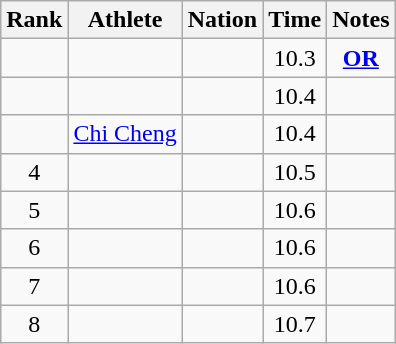<table class="wikitable sortable" style="text-align:center">
<tr>
<th>Rank</th>
<th>Athlete</th>
<th>Nation</th>
<th>Time</th>
<th>Notes</th>
</tr>
<tr>
<td></td>
<td align=left></td>
<td align=left></td>
<td>10.3</td>
<td><strong><a href='#'>OR</a></strong></td>
</tr>
<tr>
<td></td>
<td align=left></td>
<td align=left></td>
<td>10.4</td>
<td></td>
</tr>
<tr>
<td></td>
<td align=left><a href='#'>Chi Cheng</a></td>
<td align=left></td>
<td>10.4</td>
<td></td>
</tr>
<tr>
<td>4</td>
<td align=left></td>
<td align=left></td>
<td>10.5</td>
<td></td>
</tr>
<tr>
<td>5</td>
<td align=left></td>
<td align=left></td>
<td>10.6</td>
<td></td>
</tr>
<tr>
<td>6</td>
<td align=left></td>
<td align=left></td>
<td>10.6</td>
<td></td>
</tr>
<tr>
<td>7</td>
<td align=left></td>
<td align=left></td>
<td>10.6</td>
<td></td>
</tr>
<tr>
<td>8</td>
<td align=left></td>
<td align=left></td>
<td>10.7</td>
<td></td>
</tr>
</table>
